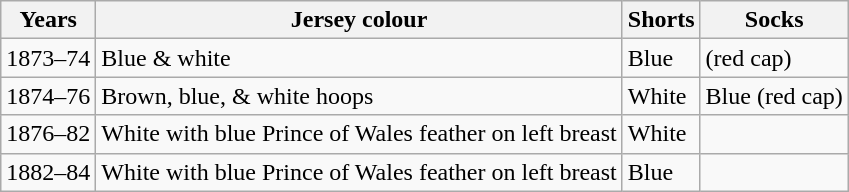<table class="wikitable">
<tr>
<th>Years</th>
<th>Jersey colour</th>
<th>Shorts</th>
<th>Socks</th>
</tr>
<tr>
<td>1873–74</td>
<td>Blue & white</td>
<td>Blue</td>
<td>(red cap)</td>
</tr>
<tr>
<td>1874–76</td>
<td>Brown, blue, & white hoops</td>
<td>White</td>
<td>Blue (red cap)</td>
</tr>
<tr>
<td>1876–82</td>
<td>White with blue Prince of Wales feather on left breast</td>
<td>White</td>
<td></td>
</tr>
<tr>
<td>1882–84</td>
<td>White with blue Prince of Wales feather on left breast</td>
<td>Blue</td>
<td></td>
</tr>
</table>
